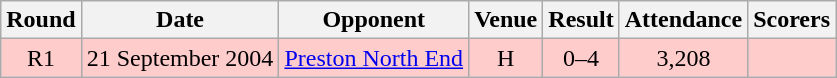<table class= "wikitable " style="font-size:100%; text-align:center">
<tr>
<th>Round</th>
<th>Date</th>
<th>Opponent</th>
<th>Venue</th>
<th>Result</th>
<th>Attendance</th>
<th>Scorers</th>
</tr>
<tr style="background: #FFCCCC;">
<td>R1</td>
<td>21 September 2004</td>
<td><a href='#'>Preston North End</a></td>
<td>H</td>
<td>0–4</td>
<td>3,208</td>
<td></td>
</tr>
</table>
